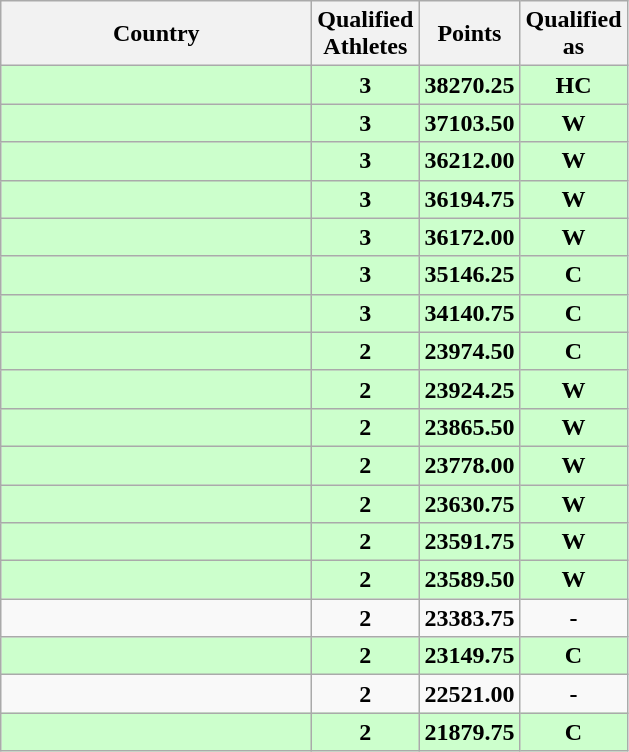<table class="wikitable" style="text-align:center;">
<tr>
<th width=200>Country</th>
<th width=60>Qualified Athletes</th>
<th width=60>Points</th>
<th width=60>Qualified as</th>
</tr>
<tr style="background:#ccffcc;">
<td style="text-align:left;"></td>
<td><strong>3</strong></td>
<td><strong>38270.25</strong></td>
<td><strong>HC</strong></td>
</tr>
<tr style="background:#ccffcc;">
<td style="text-align:left;"></td>
<td><strong>3</strong></td>
<td><strong>37103.50</strong></td>
<td><strong>W</strong></td>
</tr>
<tr style="background:#ccffcc;">
<td style="text-align:left;"></td>
<td><strong>3</strong></td>
<td><strong>36212.00</strong></td>
<td><strong>W</strong></td>
</tr>
<tr style="background:#ccffcc;">
<td style="text-align:left;"></td>
<td><strong>3</strong></td>
<td><strong>36194.75</strong></td>
<td><strong>W</strong></td>
</tr>
<tr style="background:#ccffcc;">
<td style="text-align:left;"></td>
<td><strong>3</strong></td>
<td><strong>36172.00</strong></td>
<td><strong>W</strong></td>
</tr>
<tr style="background:#ccffcc;">
<td style="text-align:left;"></td>
<td><strong>3</strong></td>
<td><strong>35146.25</strong></td>
<td><strong>C</strong></td>
</tr>
<tr style="background:#ccffcc;">
<td style="text-align:left;"></td>
<td><strong>3</strong></td>
<td><strong>34140.75</strong></td>
<td><strong>C</strong></td>
</tr>
<tr style="background:#ccffcc;">
<td style="text-align:left;"></td>
<td><strong>2</strong></td>
<td><strong>23974.50</strong></td>
<td><strong>C</strong></td>
</tr>
<tr style="background:#ccffcc;">
<td style="text-align:left;"></td>
<td><strong>2</strong></td>
<td><strong>23924.25</strong></td>
<td><strong>W</strong></td>
</tr>
<tr style="background:#ccffcc;">
<td style="text-align:left;"></td>
<td><strong>2</strong></td>
<td><strong>23865.50</strong></td>
<td><strong>W</strong></td>
</tr>
<tr style="background:#ccffcc;">
<td style="text-align:left;"></td>
<td><strong>2</strong></td>
<td><strong>23778.00</strong></td>
<td><strong>W</strong></td>
</tr>
<tr style="background:#ccffcc;">
<td style="text-align:left;"></td>
<td><strong>2</strong></td>
<td><strong>23630.75</strong></td>
<td><strong>W</strong></td>
</tr>
<tr style="background:#ccffcc;">
<td style="text-align:left;"></td>
<td><strong>2</strong></td>
<td><strong>23591.75</strong></td>
<td><strong>W</strong></td>
</tr>
<tr style="background:#ccffcc;">
<td style="text-align:left;"></td>
<td><strong>2</strong></td>
<td><strong>23589.50</strong></td>
<td><strong>W</strong></td>
</tr>
<tr>
<td style="text-align:left;"></td>
<td><strong>2</strong></td>
<td><strong>23383.75</strong></td>
<td><strong>-</strong></td>
</tr>
<tr style="background:#ccffcc;">
<td style="text-align:left;"></td>
<td><strong>2</strong></td>
<td><strong>23149.75</strong></td>
<td><strong>C</strong></td>
</tr>
<tr>
<td style="text-align:left;"></td>
<td><strong>2</strong></td>
<td><strong>22521.00</strong></td>
<td><strong>-</strong></td>
</tr>
<tr style="background:#ccffcc;">
<td style="text-align:left;"></td>
<td><strong>2</strong></td>
<td><strong>21879.75</strong></td>
<td><strong>C</strong></td>
</tr>
</table>
